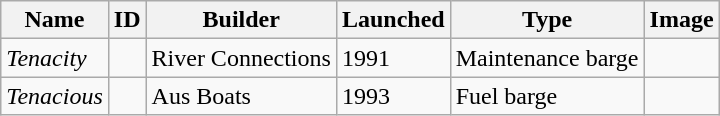<table class="wikitable sortable">
<tr>
<th>Name</th>
<th>ID</th>
<th>Builder</th>
<th>Launched</th>
<th>Type</th>
<th>Image</th>
</tr>
<tr>
<td><em>Tenacity</em></td>
<td></td>
<td>River Connections</td>
<td>1991</td>
<td>Maintenance barge</td>
<td></td>
</tr>
<tr>
<td><em>Tenacious</em></td>
<td></td>
<td>Aus Boats</td>
<td>1993</td>
<td>Fuel barge</td>
<td></td>
</tr>
</table>
